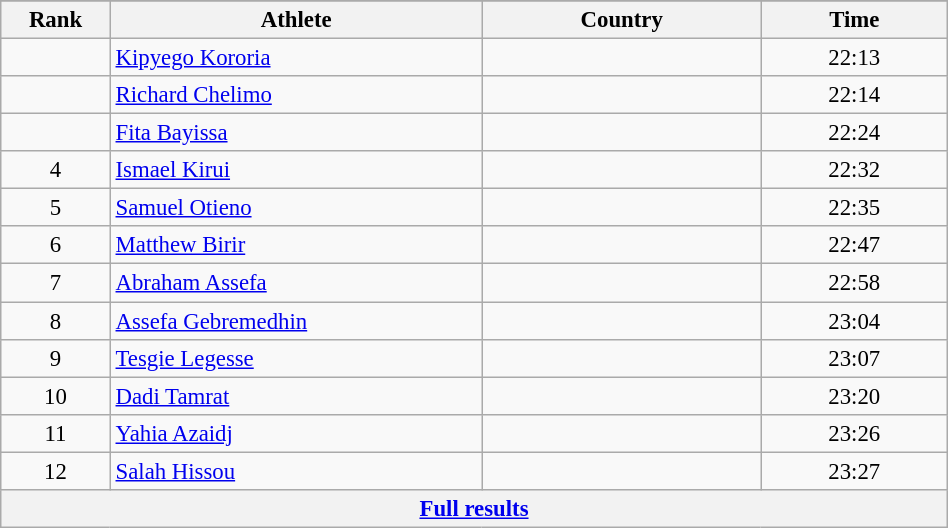<table class="wikitable sortable" style=" text-align:center; font-size:95%;" width="50%">
<tr>
</tr>
<tr>
<th width=5%>Rank</th>
<th width=20%>Athlete</th>
<th width=15%>Country</th>
<th width=10%>Time</th>
</tr>
<tr>
<td align=center></td>
<td align=left><a href='#'>Kipyego Kororia</a></td>
<td align=left></td>
<td>22:13</td>
</tr>
<tr>
<td align=center></td>
<td align=left><a href='#'>Richard Chelimo</a></td>
<td align=left></td>
<td>22:14</td>
</tr>
<tr>
<td align=center></td>
<td align=left><a href='#'>Fita Bayissa</a></td>
<td align=left></td>
<td>22:24</td>
</tr>
<tr>
<td align=center>4</td>
<td align=left><a href='#'>Ismael Kirui</a></td>
<td align=left></td>
<td>22:32</td>
</tr>
<tr>
<td align=center>5</td>
<td align=left><a href='#'>Samuel Otieno</a></td>
<td align=left></td>
<td>22:35</td>
</tr>
<tr>
<td align=center>6</td>
<td align=left><a href='#'>Matthew Birir</a></td>
<td align=left></td>
<td>22:47</td>
</tr>
<tr>
<td align=center>7</td>
<td align=left><a href='#'>Abraham Assefa</a></td>
<td align=left></td>
<td>22:58</td>
</tr>
<tr>
<td align=center>8</td>
<td align=left><a href='#'>Assefa Gebremedhin</a></td>
<td align=left></td>
<td>23:04</td>
</tr>
<tr>
<td align=center>9</td>
<td align=left><a href='#'>Tesgie Legesse</a></td>
<td align=left></td>
<td>23:07</td>
</tr>
<tr>
<td align=center>10</td>
<td align=left><a href='#'>Dadi Tamrat</a></td>
<td align=left></td>
<td>23:20</td>
</tr>
<tr>
<td align=center>11</td>
<td align=left><a href='#'>Yahia Azaidj</a></td>
<td align=left></td>
<td>23:26</td>
</tr>
<tr>
<td align=center>12</td>
<td align=left><a href='#'>Salah Hissou</a></td>
<td align=left></td>
<td>23:27</td>
</tr>
<tr class="sortbottom">
<th colspan=4 align=center><a href='#'>Full results</a></th>
</tr>
</table>
